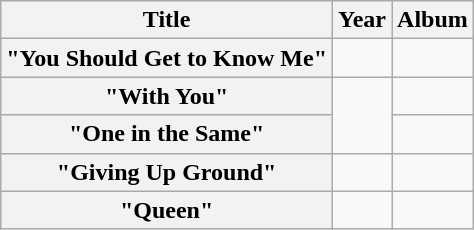<table class="wikitable plainrowheaders">
<tr>
<th>Title</th>
<th>Year</th>
<th>Album</th>
</tr>
<tr>
<th scope="row">"You Should Get to Know Me"<br></th>
<td rowspan="1"></td>
<td></td>
</tr>
<tr>
<th scope="row">"With You"<br></th>
<td rowspan="2"></td>
<td></td>
</tr>
<tr>
<th scope="row">"One in the Same"<br></th>
<td></td>
</tr>
<tr>
<th scope="row">"Giving Up Ground"<br></th>
<td rowspan="1"></td>
<td></td>
</tr>
<tr>
<th scope="row">"Queen"<br></th>
<td rowspan="1"></td>
<td></td>
</tr>
</table>
